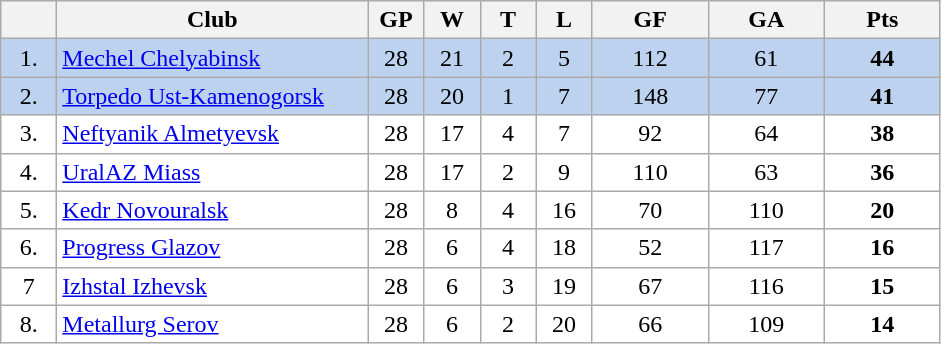<table class="wikitable">
<tr>
<th width="30"></th>
<th width="200">Club</th>
<th width="30">GP</th>
<th width="30">W</th>
<th width="30">T</th>
<th width="30">L</th>
<th width="70">GF</th>
<th width="70">GA</th>
<th width="70">Pts</th>
</tr>
<tr bgcolor="#BCD2EE" align="center">
<td>1.</td>
<td align="left"><a href='#'>Mechel Chelyabinsk</a></td>
<td>28</td>
<td>21</td>
<td>2</td>
<td>5</td>
<td>112</td>
<td>61</td>
<td><strong>44</strong></td>
</tr>
<tr bgcolor="#BCD2EE" align="center">
<td>2.</td>
<td align="left"><a href='#'>Torpedo Ust-Kamenogorsk</a></td>
<td>28</td>
<td>20</td>
<td>1</td>
<td>7</td>
<td>148</td>
<td>77</td>
<td><strong>41</strong></td>
</tr>
<tr bgcolor="#FFFFFF" align="center">
<td>3.</td>
<td align="left"><a href='#'>Neftyanik Almetyevsk</a></td>
<td>28</td>
<td>17</td>
<td>4</td>
<td>7</td>
<td>92</td>
<td>64</td>
<td><strong>38</strong></td>
</tr>
<tr bgcolor="#FFFFFF" align="center">
<td>4.</td>
<td align="left"><a href='#'>UralAZ Miass</a></td>
<td>28</td>
<td>17</td>
<td>2</td>
<td>9</td>
<td>110</td>
<td>63</td>
<td><strong>36</strong></td>
</tr>
<tr bgcolor="#FFFFFF" align="center">
<td>5.</td>
<td align="left"><a href='#'>Kedr Novouralsk</a></td>
<td>28</td>
<td>8</td>
<td>4</td>
<td>16</td>
<td>70</td>
<td>110</td>
<td><strong>20</strong></td>
</tr>
<tr bgcolor="#FFFFFF" align="center">
<td>6.</td>
<td align="left"><a href='#'>Progress Glazov</a></td>
<td>28</td>
<td>6</td>
<td>4</td>
<td>18</td>
<td>52</td>
<td>117</td>
<td><strong>16</strong></td>
</tr>
<tr bgcolor="#FFFFFF" align="center">
<td>7</td>
<td align="left"><a href='#'>Izhstal Izhevsk</a></td>
<td>28</td>
<td>6</td>
<td>3</td>
<td>19</td>
<td>67</td>
<td>116</td>
<td><strong>15</strong></td>
</tr>
<tr bgcolor="#FFFFFF" align="center">
<td>8.</td>
<td align="left"><a href='#'>Metallurg Serov</a></td>
<td>28</td>
<td>6</td>
<td>2</td>
<td>20</td>
<td>66</td>
<td>109</td>
<td><strong>14</strong></td>
</tr>
</table>
